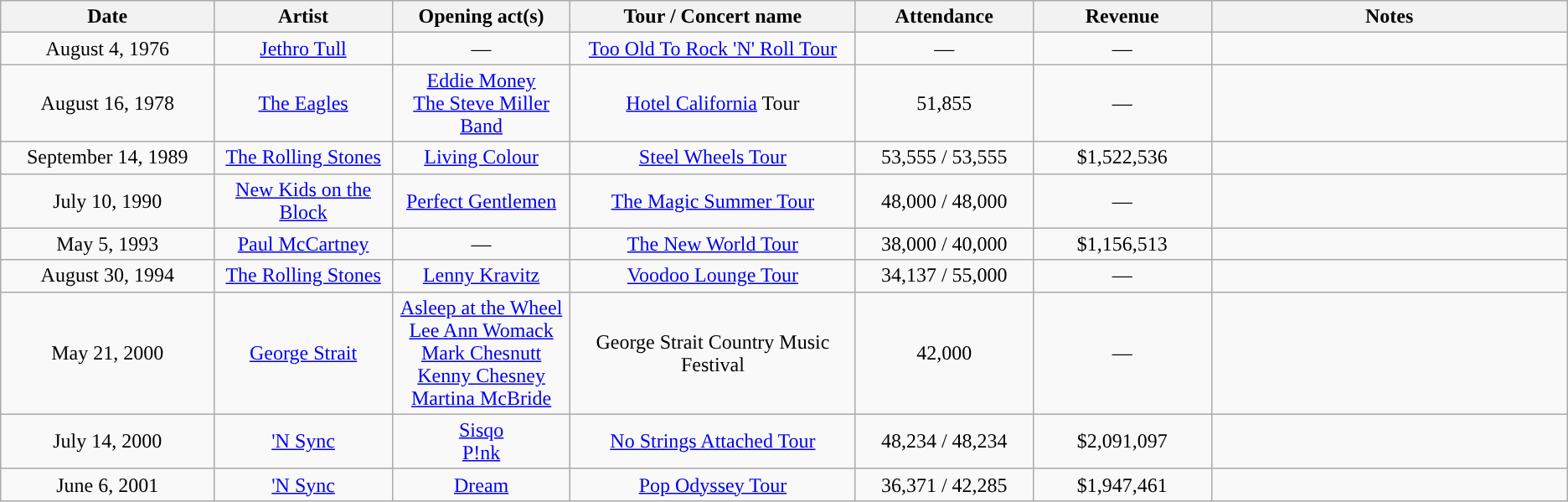<table class="wikitable" style="text-align:center;">
<tr>
<th width=12% style="text-align:center;">Date</th>
<th width=10% style="text-align:center;">Artist</th>
<th width=10% style="text-align:center;">Opening act(s)</th>
<th width=16% style="text-align:center;">Tour / Concert name</th>
<th width=10% style="text-align:center;">Attendance</th>
<th width=10% style="text-align:center;">Revenue</th>
<th width=20% style="text-align:center;">Notes</th>
</tr>
<tr>
<td>August 4, 1976</td>
<td><a href='#'>Jethro Tull</a></td>
<td>—</td>
<td><a href='#'>Too Old To Rock 'N' Roll Tour</a></td>
<td>—</td>
<td>—</td>
<td></td>
</tr>
<tr>
<td>August 16, 1978</td>
<td><a href='#'>The Eagles</a></td>
<td><a href='#'>Eddie Money</a><br><a href='#'>The Steve Miller Band</a></td>
<td><a href='#'>Hotel California</a> Tour</td>
<td>51,855</td>
<td>—</td>
<td></td>
</tr>
<tr>
<td>September 14, 1989</td>
<td><a href='#'>The Rolling Stones</a></td>
<td><a href='#'>Living Colour</a></td>
<td><a href='#'>Steel Wheels Tour</a></td>
<td>53,555 / 53,555</td>
<td>$1,522,536</td>
<td></td>
</tr>
<tr>
<td>July 10, 1990</td>
<td><a href='#'>New Kids on the Block</a></td>
<td><a href='#'>Perfect Gentlemen</a></td>
<td><a href='#'>The Magic Summer Tour</a></td>
<td>48,000 / 48,000</td>
<td>—</td>
<td></td>
</tr>
<tr>
<td>May 5, 1993</td>
<td><a href='#'>Paul McCartney</a></td>
<td>—</td>
<td><a href='#'>The New World Tour</a></td>
<td>38,000 / 40,000</td>
<td>$1,156,513</td>
<td></td>
</tr>
<tr>
<td>August 30, 1994</td>
<td><a href='#'>The Rolling Stones</a></td>
<td><a href='#'>Lenny Kravitz</a></td>
<td><a href='#'>Voodoo Lounge Tour</a></td>
<td>34,137 / 55,000</td>
<td>—</td>
<td></td>
</tr>
<tr>
<td>May 21, 2000</td>
<td><a href='#'>George Strait</a></td>
<td><a href='#'>Asleep at the Wheel</a><br><a href='#'>Lee Ann Womack</a><br><a href='#'>Mark Chesnutt</a><br><a href='#'>Kenny Chesney</a><br><a href='#'>Martina McBride</a></td>
<td>George Strait Country Music Festival</td>
<td>42,000</td>
<td>—</td>
<td></td>
</tr>
<tr>
<td>July 14, 2000</td>
<td><a href='#'>'N Sync</a></td>
<td><a href='#'>Sisqo</a><br><a href='#'>P!nk</a></td>
<td><a href='#'>No Strings Attached Tour</a></td>
<td>48,234 / 48,234</td>
<td>$2,091,097</td>
<td></td>
</tr>
<tr>
<td>June 6, 2001</td>
<td><a href='#'>'N Sync</a></td>
<td><a href='#'>Dream</a></td>
<td><a href='#'>Pop Odyssey Tour</a></td>
<td>36,371 / 42,285</td>
<td>$1,947,461</td>
<td></td>
</tr>
</table>
